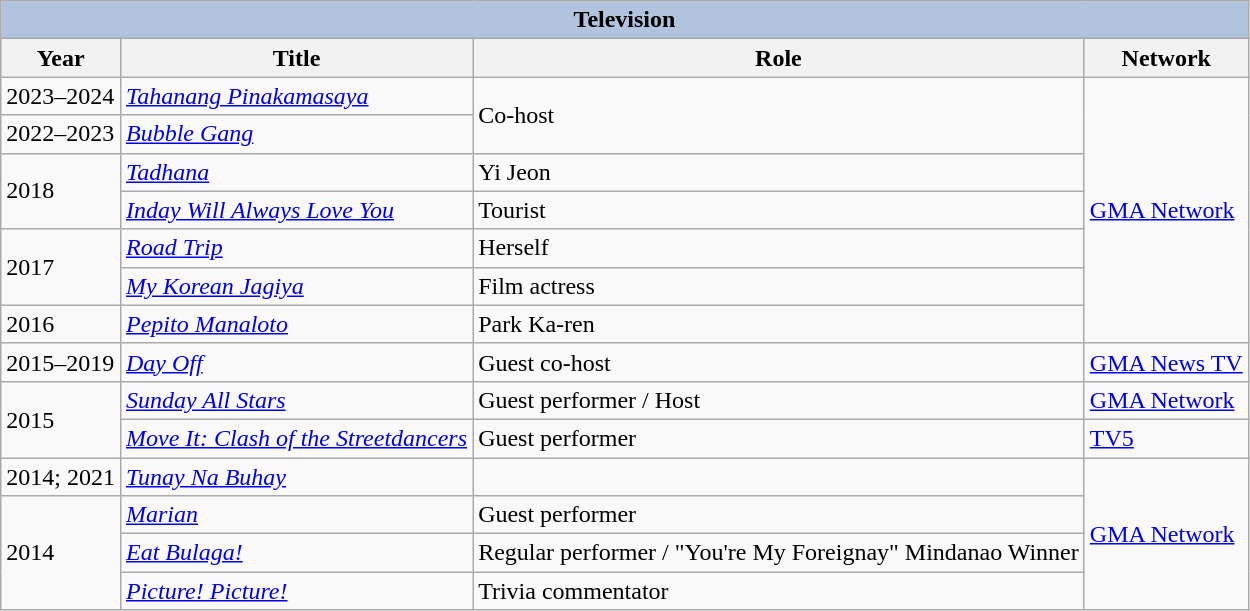<table class="wikitable">
<tr>
<th colspan="4" style="background: LightSteelBlue;">Television</th>
</tr>
<tr>
<th>Year</th>
<th>Title</th>
<th>Role</th>
<th>Network</th>
</tr>
<tr>
<td>2023–2024</td>
<td><em><a href='#'>Tahanang Pinakamasaya</a></em></td>
<td rowspan="2">Co-host</td>
<td rowspan="7"><a href='#'>GMA Network</a></td>
</tr>
<tr>
<td>2022–2023</td>
<td><em><a href='#'>Bubble Gang</a></em></td>
</tr>
<tr>
<td rowspan="2">2018</td>
<td><em><a href='#'>Tadhana</a></em></td>
<td>Yi Jeon</td>
</tr>
<tr>
<td><em><a href='#'>Inday Will Always Love You</a></em></td>
<td>Tourist</td>
</tr>
<tr>
<td rowspan="2">2017</td>
<td><em><a href='#'>Road Trip</a></em></td>
<td>Herself</td>
</tr>
<tr>
<td><em><a href='#'>My Korean Jagiya</a></em></td>
<td>Film actress</td>
</tr>
<tr>
<td>2016</td>
<td><em><a href='#'>Pepito Manaloto</a></em></td>
<td>Park Ka-ren</td>
</tr>
<tr>
<td>2015–2019</td>
<td><em><a href='#'>Day Off</a></em></td>
<td>Guest co-host</td>
<td><a href='#'>GMA News TV</a></td>
</tr>
<tr>
<td rowspan="2">2015</td>
<td><em><a href='#'>Sunday All Stars</a></em></td>
<td>Guest performer / Host</td>
<td><a href='#'>GMA Network</a></td>
</tr>
<tr>
<td><em><a href='#'>Move It: Clash of the Streetdancers</a></em></td>
<td>Guest performer</td>
<td><a href='#'>TV5</a></td>
</tr>
<tr>
<td rowspan="1">2014; 2021</td>
<td><em><a href='#'>Tunay Na Buhay</a></em></td>
<td></td>
<td rowspan="4"><a href='#'>GMA Network</a></td>
</tr>
<tr>
<td rowspan="3">2014</td>
<td><em><a href='#'>Marian</a></em></td>
<td>Guest performer</td>
</tr>
<tr>
<td><em><a href='#'>Eat Bulaga!</a></em></td>
<td>Regular performer / "You're My Foreignay" Mindanao Winner</td>
</tr>
<tr>
<td><em><a href='#'>Picture! Picture!</a></em></td>
<td>Trivia commentator</td>
</tr>
</table>
